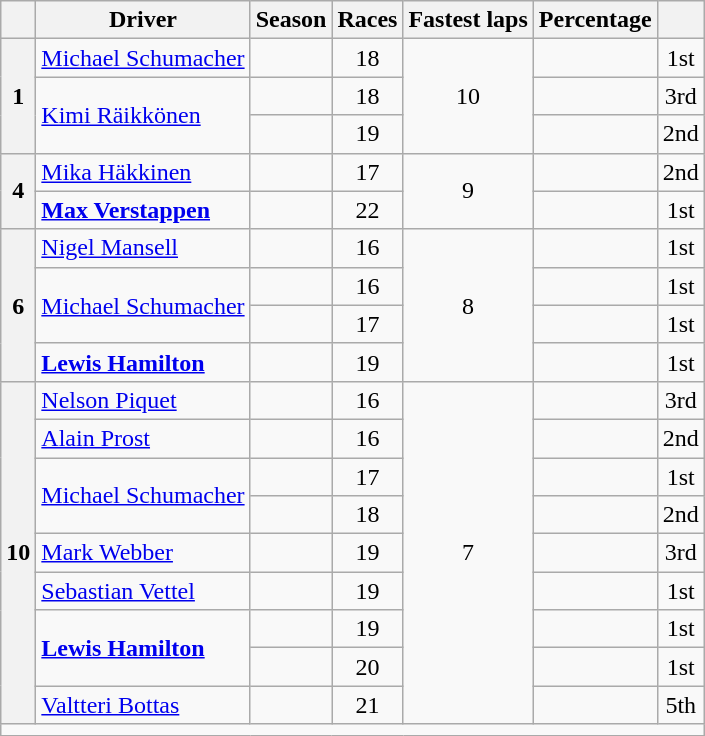<table class="wikitable" style="text-align:center">
<tr>
<th></th>
<th>Driver</th>
<th>Season</th>
<th>Races</th>
<th>Fastest laps</th>
<th>Percentage</th>
<th></th>
</tr>
<tr>
<th rowspan=3>1</th>
<td align=left> <a href='#'>Michael Schumacher</a></td>
<td></td>
<td>18</td>
<td rowspan=3>10</td>
<td></td>
<td>1st</td>
</tr>
<tr>
<td align=left rowspan=2> <a href='#'>Kimi Räikkönen</a></td>
<td></td>
<td>18</td>
<td></td>
<td>3rd</td>
</tr>
<tr>
<td></td>
<td>19</td>
<td></td>
<td>2nd</td>
</tr>
<tr>
<th rowspan=2>4</th>
<td align=left> <a href='#'>Mika Häkkinen</a></td>
<td></td>
<td>17</td>
<td rowspan=2>9</td>
<td></td>
<td>2nd</td>
</tr>
<tr>
<td align=left> <strong><a href='#'>Max Verstappen</a></strong></td>
<td></td>
<td>22</td>
<td></td>
<td>1st</td>
</tr>
<tr>
<th rowspan=4>6</th>
<td align=left> <a href='#'>Nigel Mansell</a></td>
<td></td>
<td>16</td>
<td rowspan=4>8</td>
<td></td>
<td>1st</td>
</tr>
<tr>
<td align=left rowspan=2> <a href='#'>Michael Schumacher</a></td>
<td></td>
<td>16</td>
<td></td>
<td>1st</td>
</tr>
<tr>
<td></td>
<td>17</td>
<td></td>
<td>1st</td>
</tr>
<tr>
<td align=left> <strong><a href='#'>Lewis Hamilton</a></strong></td>
<td></td>
<td>19</td>
<td></td>
<td>1st</td>
</tr>
<tr>
<th rowspan=9>10</th>
<td align=left> <a href='#'>Nelson Piquet</a></td>
<td></td>
<td>16</td>
<td rowspan=9>7</td>
<td></td>
<td>3rd</td>
</tr>
<tr>
<td align=left> <a href='#'>Alain Prost</a></td>
<td></td>
<td>16</td>
<td></td>
<td>2nd</td>
</tr>
<tr>
<td align=left rowspan=2> <a href='#'>Michael Schumacher</a></td>
<td></td>
<td>17</td>
<td></td>
<td>1st</td>
</tr>
<tr>
<td></td>
<td>18</td>
<td></td>
<td>2nd</td>
</tr>
<tr>
<td align=left> <a href='#'>Mark Webber</a></td>
<td></td>
<td>19</td>
<td></td>
<td>3rd</td>
</tr>
<tr>
<td align=left> <a href='#'>Sebastian Vettel</a></td>
<td></td>
<td>19</td>
<td></td>
<td>1st</td>
</tr>
<tr>
<td align=left rowspan=2> <strong><a href='#'>Lewis Hamilton</a></strong></td>
<td></td>
<td>19</td>
<td></td>
<td>1st</td>
</tr>
<tr>
<td></td>
<td>20</td>
<td></td>
<td>1st</td>
</tr>
<tr>
<td align=left> <a href='#'>Valtteri Bottas</a></td>
<td></td>
<td>21</td>
<td></td>
<td>5th</td>
</tr>
<tr align=center>
<td colspan=7></td>
</tr>
</table>
